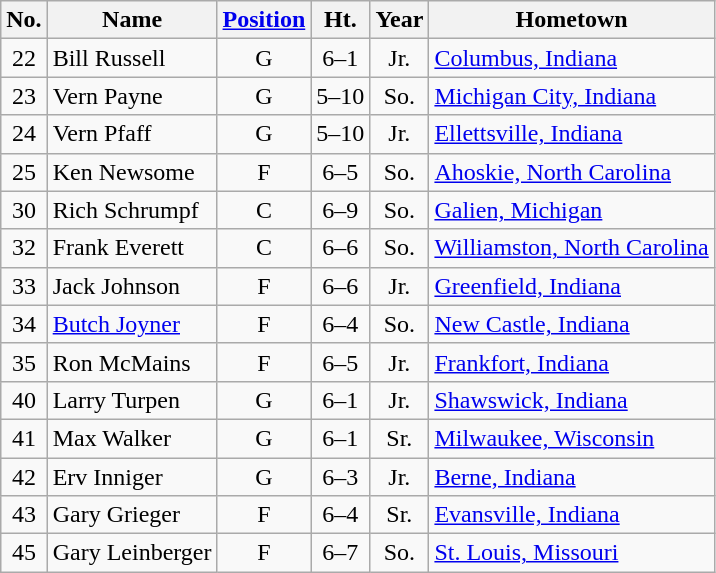<table class="wikitable" style="text-align:center">
<tr>
<th>No.</th>
<th>Name</th>
<th><a href='#'>Position</a></th>
<th>Ht.</th>
<th>Year</th>
<th>Hometown</th>
</tr>
<tr>
<td>22</td>
<td style="text-align:left">Bill Russell</td>
<td>G</td>
<td>6–1</td>
<td>Jr.</td>
<td style="text-align:left"><a href='#'>Columbus, Indiana</a></td>
</tr>
<tr>
<td>23</td>
<td style="text-align:left">Vern Payne</td>
<td>G</td>
<td>5–10</td>
<td>So.</td>
<td style="text-align:left"><a href='#'>Michigan City, Indiana</a></td>
</tr>
<tr>
<td>24</td>
<td style="text-align:left">Vern Pfaff</td>
<td>G</td>
<td>5–10</td>
<td>Jr.</td>
<td style="text-align:left"><a href='#'>Ellettsville, Indiana</a></td>
</tr>
<tr>
<td>25</td>
<td style="text-align:left">Ken Newsome</td>
<td>F</td>
<td>6–5</td>
<td>So.</td>
<td style="text-align:left"><a href='#'>Ahoskie, North Carolina</a></td>
</tr>
<tr>
<td>30</td>
<td style="text-align:left">Rich Schrumpf</td>
<td>C</td>
<td>6–9</td>
<td>So.</td>
<td style="text-align:left"><a href='#'>Galien, Michigan</a></td>
</tr>
<tr>
<td>32</td>
<td style="text-align:left">Frank Everett</td>
<td>C</td>
<td>6–6</td>
<td>So.</td>
<td style="text-align:left"><a href='#'>Williamston, North Carolina</a></td>
</tr>
<tr>
<td>33</td>
<td style="text-align:left">Jack Johnson</td>
<td>F</td>
<td>6–6</td>
<td>Jr.</td>
<td style="text-align:left"><a href='#'>Greenfield, Indiana</a></td>
</tr>
<tr>
<td>34</td>
<td style="text-align:left"><a href='#'>Butch Joyner</a></td>
<td>F</td>
<td>6–4</td>
<td>So.</td>
<td style="text-align:left"><a href='#'>New Castle, Indiana</a></td>
</tr>
<tr>
<td>35</td>
<td style="text-align:left">Ron McMains</td>
<td>F</td>
<td>6–5</td>
<td>Jr.</td>
<td style="text-align:left"><a href='#'>Frankfort, Indiana</a></td>
</tr>
<tr>
<td>40</td>
<td style="text-align:left">Larry Turpen</td>
<td>G</td>
<td>6–1</td>
<td>Jr.</td>
<td style="text-align:left"><a href='#'>Shawswick, Indiana</a></td>
</tr>
<tr>
<td>41</td>
<td style="text-align:left">Max Walker</td>
<td>G</td>
<td>6–1</td>
<td>Sr.</td>
<td style="text-align:left"><a href='#'>Milwaukee, Wisconsin</a></td>
</tr>
<tr>
<td>42</td>
<td style="text-align:left">Erv Inniger</td>
<td>G</td>
<td>6–3</td>
<td>Jr.</td>
<td style="text-align:left"><a href='#'>Berne, Indiana</a></td>
</tr>
<tr>
<td>43</td>
<td style="text-align:left">Gary Grieger</td>
<td>F</td>
<td>6–4</td>
<td>Sr.</td>
<td style="text-align:left"><a href='#'>Evansville, Indiana</a></td>
</tr>
<tr>
<td>45</td>
<td style="text-align:left">Gary Leinberger</td>
<td>F</td>
<td>6–7</td>
<td>So.</td>
<td style="text-align:left"><a href='#'>St. Louis, Missouri</a></td>
</tr>
</table>
